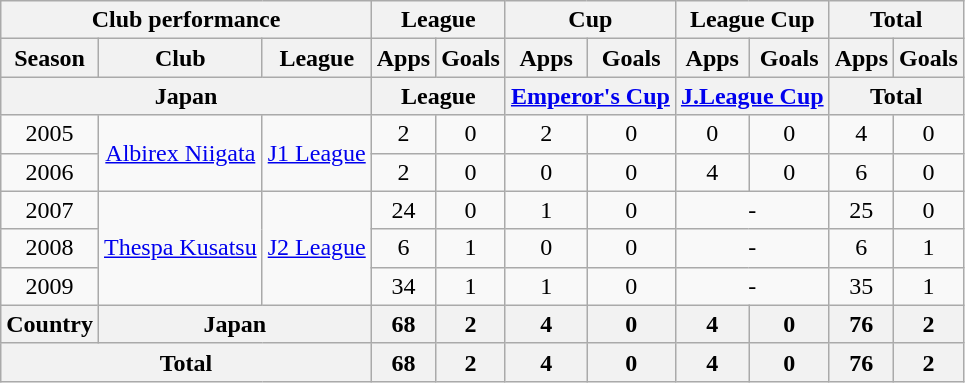<table class="wikitable" style="text-align:center;">
<tr>
<th colspan=3>Club performance</th>
<th colspan=2>League</th>
<th colspan=2>Cup</th>
<th colspan=2>League Cup</th>
<th colspan=2>Total</th>
</tr>
<tr>
<th>Season</th>
<th>Club</th>
<th>League</th>
<th>Apps</th>
<th>Goals</th>
<th>Apps</th>
<th>Goals</th>
<th>Apps</th>
<th>Goals</th>
<th>Apps</th>
<th>Goals</th>
</tr>
<tr>
<th colspan=3>Japan</th>
<th colspan=2>League</th>
<th colspan=2><a href='#'>Emperor's Cup</a></th>
<th colspan=2><a href='#'>J.League Cup</a></th>
<th colspan=2>Total</th>
</tr>
<tr>
<td>2005</td>
<td rowspan="2"><a href='#'>Albirex Niigata</a></td>
<td rowspan="2"><a href='#'>J1 League</a></td>
<td>2</td>
<td>0</td>
<td>2</td>
<td>0</td>
<td>0</td>
<td>0</td>
<td>4</td>
<td>0</td>
</tr>
<tr>
<td>2006</td>
<td>2</td>
<td>0</td>
<td>0</td>
<td>0</td>
<td>4</td>
<td>0</td>
<td>6</td>
<td>0</td>
</tr>
<tr>
<td>2007</td>
<td rowspan="3"><a href='#'>Thespa Kusatsu</a></td>
<td rowspan="3"><a href='#'>J2 League</a></td>
<td>24</td>
<td>0</td>
<td>1</td>
<td>0</td>
<td colspan="2">-</td>
<td>25</td>
<td>0</td>
</tr>
<tr>
<td>2008</td>
<td>6</td>
<td>1</td>
<td>0</td>
<td>0</td>
<td colspan="2">-</td>
<td>6</td>
<td>1</td>
</tr>
<tr>
<td>2009</td>
<td>34</td>
<td>1</td>
<td>1</td>
<td>0</td>
<td colspan="2">-</td>
<td>35</td>
<td>1</td>
</tr>
<tr>
<th rowspan=1>Country</th>
<th colspan=2>Japan</th>
<th>68</th>
<th>2</th>
<th>4</th>
<th>0</th>
<th>4</th>
<th>0</th>
<th>76</th>
<th>2</th>
</tr>
<tr>
<th colspan=3>Total</th>
<th>68</th>
<th>2</th>
<th>4</th>
<th>0</th>
<th>4</th>
<th>0</th>
<th>76</th>
<th>2</th>
</tr>
</table>
